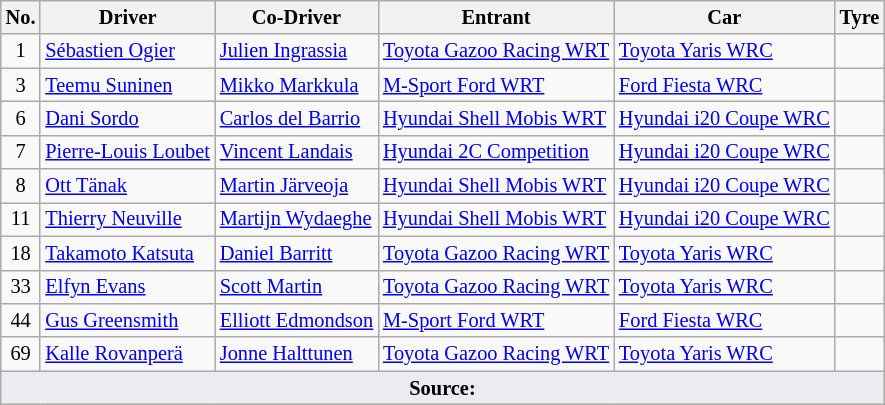<table class="wikitable" style="font-size: 85%;">
<tr>
<th>No.</th>
<th>Driver</th>
<th>Co-Driver</th>
<th>Entrant</th>
<th>Car</th>
<th>Tyre</th>
</tr>
<tr>
<td align="center">1</td>
<td> <a href='#'>Sébastien Ogier</a></td>
<td> <a href='#'>Julien Ingrassia</a></td>
<td> <a href='#'>Toyota Gazoo Racing WRT</a></td>
<td><a href='#'>Toyota Yaris WRC</a></td>
<td align="center"></td>
</tr>
<tr>
<td align="center">3</td>
<td nowrap> <a href='#'>Teemu Suninen</a></td>
<td> <a href='#'>Mikko Markkula</a></td>
<td> <a href='#'>M-Sport Ford WRT</a></td>
<td nowrap><a href='#'>Ford Fiesta WRC</a></td>
<td align="center"></td>
</tr>
<tr>
<td align="center">6</td>
<td> <a href='#'>Dani Sordo</a></td>
<td> <a href='#'>Carlos del Barrio</a></td>
<td> <a href='#'>Hyundai Shell Mobis WRT</a></td>
<td nowrap><a href='#'>Hyundai i20 Coupe WRC</a></td>
<td align="center"></td>
</tr>
<tr>
<td align="center">7</td>
<td nowrap> <a href='#'>Pierre-Louis Loubet</a></td>
<td> <a href='#'>Vincent Landais</a></td>
<td> <a href='#'>Hyundai 2C Competition</a></td>
<td nowrap><a href='#'>Hyundai i20 Coupe WRC</a></td>
<td align="center"></td>
</tr>
<tr>
<td align="center">8</td>
<td> <a href='#'>Ott Tänak</a></td>
<td> <a href='#'>Martin Järveoja</a></td>
<td> <a href='#'>Hyundai Shell Mobis WRT</a></td>
<td nowrap><a href='#'>Hyundai i20 Coupe WRC</a></td>
<td align="center"></td>
</tr>
<tr>
<td align="center">11</td>
<td> <a href='#'>Thierry Neuville</a></td>
<td> <a href='#'>Martijn Wydaeghe</a></td>
<td> <a href='#'>Hyundai Shell Mobis WRT</a></td>
<td><a href='#'>Hyundai i20 Coupe WRC</a></td>
<td align="center"></td>
</tr>
<tr>
<td align="center">18</td>
<td nowrap> <a href='#'>Takamoto Katsuta</a></td>
<td> <a href='#'>Daniel Barritt</a></td>
<td nowrap> <a href='#'>Toyota Gazoo Racing WRT</a></td>
<td><a href='#'>Toyota Yaris WRC</a></td>
<td align="center"></td>
</tr>
<tr>
<td align="center">33</td>
<td> <a href='#'>Elfyn Evans</a></td>
<td nowrap> <a href='#'>Scott Martin</a></td>
<td> <a href='#'>Toyota Gazoo Racing WRT</a></td>
<td><a href='#'>Toyota Yaris WRC</a></td>
<td align="center"></td>
</tr>
<tr>
<td align="center">44</td>
<td nowrap> <a href='#'>Gus Greensmith</a></td>
<td> <a href='#'>Elliott Edmondson</a></td>
<td> <a href='#'>M-Sport Ford WRT</a></td>
<td nowrap><a href='#'>Ford Fiesta WRC</a></td>
<td align="center"></td>
</tr>
<tr>
<td align="center">69</td>
<td> <a href='#'>Kalle Rovanperä</a></td>
<td nowrap> <a href='#'>Jonne Halttunen</a></td>
<td> <a href='#'>Toyota Gazoo Racing WRT</a></td>
<td><a href='#'>Toyota Yaris WRC</a></td>
<td align="center"></td>
</tr>
<tr>
<td colspan="6" style="background-color:#EAECF0;text-align:center"><strong>Source:</strong></td>
</tr>
</table>
